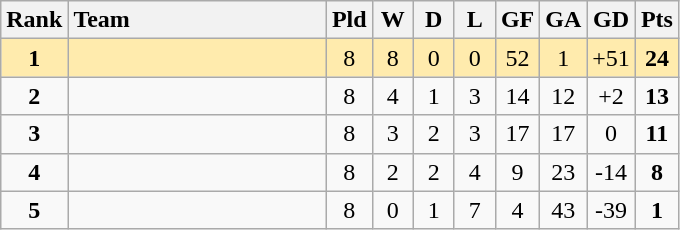<table class="wikitable" style="text-align: center;">
<tr>
<th width=30>Rank</th>
<th width=165 style="text-align:left;">Team</th>
<th width=20>Pld</th>
<th width=20>W</th>
<th width=20>D</th>
<th width=20>L</th>
<th width=20>GF</th>
<th width=20>GA</th>
<th width=20>GD</th>
<th width=20>Pts</th>
</tr>
<tr style="background:#ffebad;">
<td><strong>1</strong></td>
<td style="text-align:left;"></td>
<td>8</td>
<td>8</td>
<td>0</td>
<td>0</td>
<td>52</td>
<td>1</td>
<td>+51</td>
<td><strong>24</strong></td>
</tr>
<tr>
<td><strong>2</strong></td>
<td style="text-align:left;"></td>
<td>8</td>
<td>4</td>
<td>1</td>
<td>3</td>
<td>14</td>
<td>12</td>
<td>+2</td>
<td><strong>13</strong></td>
</tr>
<tr>
<td><strong>3</strong></td>
<td style="text-align:left;"></td>
<td>8</td>
<td>3</td>
<td>2</td>
<td>3</td>
<td>17</td>
<td>17</td>
<td>0</td>
<td><strong>11</strong></td>
</tr>
<tr>
<td><strong>4</strong></td>
<td style="text-align:left;"></td>
<td>8</td>
<td>2</td>
<td>2</td>
<td>4</td>
<td>9</td>
<td>23</td>
<td>-14</td>
<td><strong>8</strong></td>
</tr>
<tr>
<td><strong>5</strong></td>
<td style="text-align:left;"></td>
<td>8</td>
<td>0</td>
<td>1</td>
<td>7</td>
<td>4</td>
<td>43</td>
<td>-39</td>
<td><strong>1</strong></td>
</tr>
</table>
